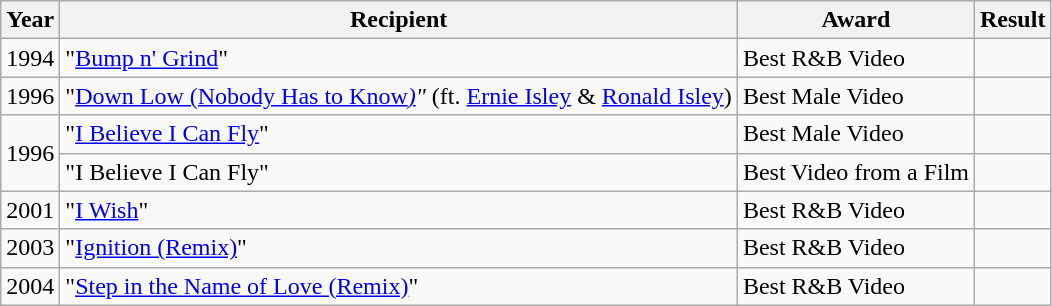<table class="wikitable">
<tr>
<th>Year</th>
<th>Recipient</th>
<th>Award</th>
<th>Result</th>
</tr>
<tr>
<td>1994</td>
<td>"<a href='#'>Bump n' Grind</a>"</td>
<td>Best R&B Video</td>
<td></td>
</tr>
<tr>
<td>1996</td>
<td>"<a href='#'>Down Low (Nobody Has to Know<em>)</em></a><em>"</em> (ft. <a href='#'>Ernie Isley</a> & <a href='#'>Ronald Isley</a>)</td>
<td>Best Male Video</td>
<td></td>
</tr>
<tr>
<td rowspan="2">1996</td>
<td>"<a href='#'>I Believe I Can Fly</a>"</td>
<td>Best Male Video</td>
<td></td>
</tr>
<tr>
<td>"I Believe I Can Fly"</td>
<td>Best Video from a Film</td>
<td></td>
</tr>
<tr>
<td>2001</td>
<td>"<a href='#'>I Wish</a>"</td>
<td>Best R&B Video</td>
<td></td>
</tr>
<tr>
<td>2003</td>
<td>"<a href='#'>Ignition (Remix)</a>"</td>
<td>Best R&B Video</td>
<td></td>
</tr>
<tr>
<td>2004</td>
<td>"<a href='#'>Step in the Name of Love (Remix)</a>"</td>
<td>Best R&B Video</td>
<td></td>
</tr>
</table>
